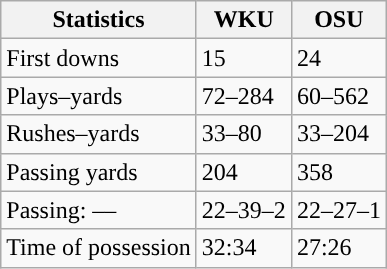<table class="wikitable" style="float:left">
<tr>
<th>Statistics</th>
<th>WKU</th>
<th>OSU</th>
</tr>
<tr>
<td>First downs</td>
<td>15</td>
<td>24</td>
</tr>
<tr>
<td>Plays–yards</td>
<td>72–284</td>
<td>60–562</td>
</tr>
<tr>
<td>Rushes–yards</td>
<td>33–80</td>
<td>33–204</td>
</tr>
<tr>
<td>Passing yards</td>
<td>204</td>
<td>358</td>
</tr>
<tr>
<td>Passing: ––</td>
<td>22–39–2</td>
<td>22–27–1</td>
</tr>
<tr>
<td>Time of possession</td>
<td>32:34</td>
<td>27:26</td>
</tr>
</table>
